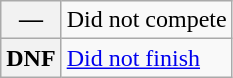<table class="wikitable">
<tr>
<th scope="row">—</th>
<td>Did not compete</td>
</tr>
<tr>
<th scope="row">DNF</th>
<td><a href='#'>Did not finish</a></td>
</tr>
</table>
